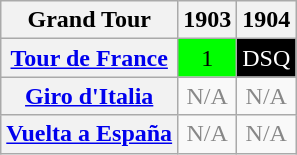<table class="wikitable">
<tr>
<th align="left">Grand Tour</th>
<th scope="col">1903</th>
<th scope="col">1904</th>
</tr>
<tr>
<th><a href='#'>Tour de France</a></th>
<td style="text-align:center; background:#0f0;">1</td>
<td style="text-align:center; background:#000; color:#fff;">DSQ</td>
</tr>
<tr>
<th><a href='#'>Giro d'Italia</a></th>
<td style="text-align:center; color:#888888;">N/A</td>
<td style="text-align:center; color:#888888;">N/A</td>
</tr>
<tr>
<th><a href='#'>Vuelta a España</a></th>
<td style="text-align:center; color:#888888;">N/A</td>
<td style="text-align:center; color:#888888;">N/A</td>
</tr>
</table>
